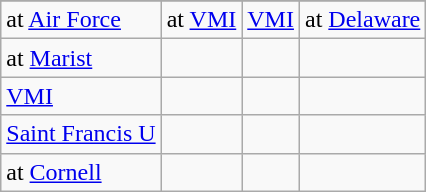<table class="wikitable">
<tr>
</tr>
<tr>
<td>at <a href='#'>Air Force</a></td>
<td>at <a href='#'>VMI</a></td>
<td><a href='#'>VMI</a></td>
<td>at <a href='#'>Delaware</a></td>
</tr>
<tr>
<td>at <a href='#'>Marist</a></td>
<td></td>
<td></td>
<td></td>
</tr>
<tr>
<td><a href='#'>VMI</a></td>
<td></td>
<td></td>
<td></td>
</tr>
<tr>
<td><a href='#'>Saint Francis U</a></td>
<td></td>
<td></td>
<td></td>
</tr>
<tr>
<td>at <a href='#'>Cornell</a></td>
<td></td>
<td></td>
<td></td>
</tr>
</table>
